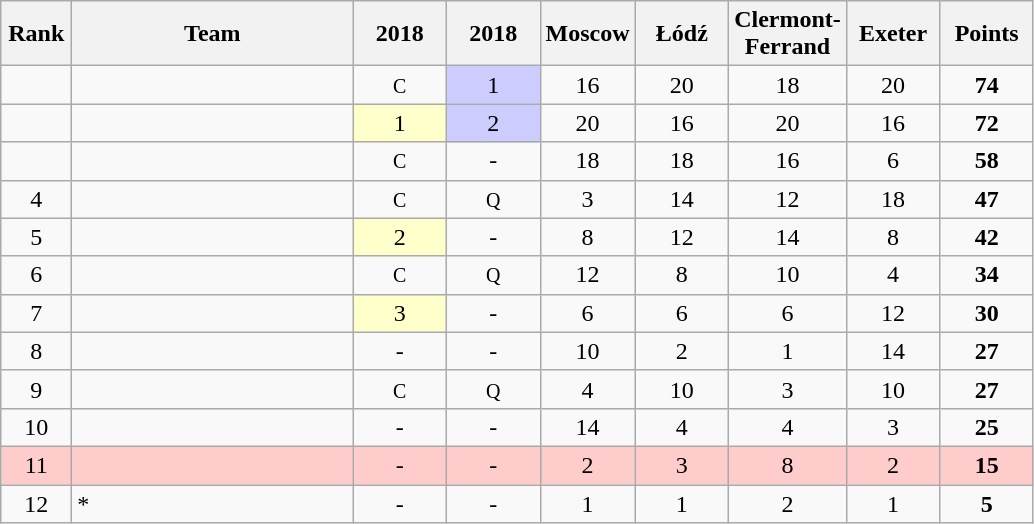<table class="wikitable" style="text-align: center;">
<tr>
<th width=40>Rank</th>
<th width=180>Team</th>
<th width=55>2018 </th>
<th width=55>2018 </th>
<th width=55>Moscow</th>
<th width=55>Łódź</th>
<th width=55>Clermont-Ferrand</th>
<th width=55>Exeter</th>
<th width=55>Points</th>
</tr>
<tr>
<td></td>
<td align=left></td>
<td><small>C</small></td>
<td bgcolor=ccccff>1</td>
<td>16</td>
<td>20</td>
<td>18</td>
<td>20</td>
<td><strong>74</strong></td>
</tr>
<tr>
<td></td>
<td align=left></td>
<td bgcolor=ffffcc>1</td>
<td bgcolor=ccccff>2</td>
<td>20</td>
<td>16</td>
<td>20</td>
<td>16</td>
<td><strong>72</strong></td>
</tr>
<tr>
<td></td>
<td align=left></td>
<td><small>C</small></td>
<td>-</td>
<td>18</td>
<td>18</td>
<td>16</td>
<td>6</td>
<td><strong>58</strong></td>
</tr>
<tr>
<td>4</td>
<td align=left></td>
<td><small>C</small></td>
<td><small>Q</small></td>
<td>3</td>
<td>14</td>
<td>12</td>
<td>18</td>
<td><strong>47</strong></td>
</tr>
<tr>
<td>5</td>
<td align=left></td>
<td bgcolor=ffffcc>2</td>
<td>-</td>
<td>8</td>
<td>12</td>
<td>14</td>
<td>8</td>
<td><strong>42</strong></td>
</tr>
<tr>
<td>6</td>
<td align=left></td>
<td><small>C</small></td>
<td><small>Q</small></td>
<td>12</td>
<td>8</td>
<td>10</td>
<td>4</td>
<td><strong>34</strong></td>
</tr>
<tr>
<td>7</td>
<td align=left></td>
<td bgcolor=ffffcc>3</td>
<td>-</td>
<td>6</td>
<td>6</td>
<td>6</td>
<td>12</td>
<td><strong>30</strong></td>
</tr>
<tr>
<td>8</td>
<td align=left></td>
<td>-</td>
<td>-</td>
<td>10</td>
<td>2</td>
<td>1</td>
<td>14</td>
<td><strong>27</strong></td>
</tr>
<tr>
<td>9</td>
<td align=left></td>
<td><small>C</small></td>
<td><small>Q</small></td>
<td>4</td>
<td>10</td>
<td>3</td>
<td>10</td>
<td><strong>27</strong></td>
</tr>
<tr>
<td>10</td>
<td align=left></td>
<td>-</td>
<td>-</td>
<td>14</td>
<td>4</td>
<td>4</td>
<td>3</td>
<td><strong>25</strong></td>
</tr>
<tr bgcolor=ffcccc>
<td>11</td>
<td align=left></td>
<td>-</td>
<td>-</td>
<td>2</td>
<td>3</td>
<td>8</td>
<td>2</td>
<td><strong>15</strong></td>
</tr>
<tr>
<td>12</td>
<td align=left>*</td>
<td>-</td>
<td>-</td>
<td>1</td>
<td>1</td>
<td>2</td>
<td>1</td>
<td><strong>5</strong></td>
</tr>
</table>
